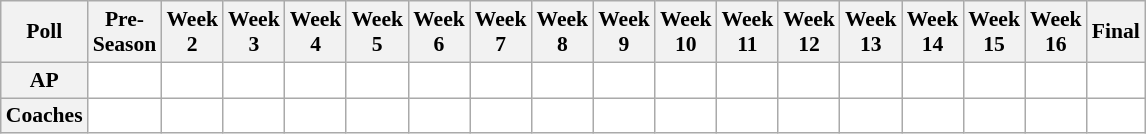<table class="wikitable" style="white-space:nowrap;font-size:90%">
<tr>
<th>Poll</th>
<th>Pre-<br>Season</th>
<th>Week<br>2</th>
<th>Week<br>3</th>
<th>Week<br>4</th>
<th>Week<br>5</th>
<th>Week<br>6</th>
<th>Week<br>7</th>
<th>Week<br>8</th>
<th>Week<br>9</th>
<th>Week<br>10</th>
<th>Week<br>11</th>
<th>Week<br>12</th>
<th>Week<br>13</th>
<th>Week<br>14</th>
<th>Week<br>15</th>
<th>Week<br>16</th>
<th>Final</th>
</tr>
<tr style="text-align:center;">
<th>AP</th>
<td style="background:#FFF;"></td>
<td style="background:#FFF;"></td>
<td style="background:#FFF;"></td>
<td style="background:#FFF;"></td>
<td style="background:#FFF;"></td>
<td style="background:#FFF;"></td>
<td style="background:#FFF;"></td>
<td style="background:#FFF;"></td>
<td style="background:#FFF;"></td>
<td style="background:#FFF;"></td>
<td style="background:#FFF;"></td>
<td style="background:#FFF;"></td>
<td style="background:#FFF;"></td>
<td style="background:#FFF;"></td>
<td style="background:#FFF;"></td>
<td style="background:#FFF;"></td>
<td style="background:#FFF;"></td>
</tr>
<tr style="text-align:center;">
<th>Coaches</th>
<td style="background:#FFF;"></td>
<td style="background:#FFF;"></td>
<td style="background:#FFF;"></td>
<td style="background:#FFF;"></td>
<td style="background:#FFF;"></td>
<td style="background:#FFF;"></td>
<td style="background:#FFF;"></td>
<td style="background:#FFF;"></td>
<td style="background:#FFF;"></td>
<td style="background:#FFF;"></td>
<td style="background:#FFF;"></td>
<td style="background:#FFF;"></td>
<td style="background:#FFF;"></td>
<td style="background:#FFF;"></td>
<td style="background:#FFF;"></td>
<td style="background:#FFF;"></td>
<td style="background:#FFF;"></td>
</tr>
</table>
